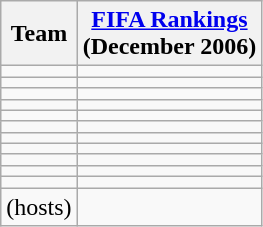<table class="wikitable sortable" style="text-align: left;">
<tr>
<th>Team</th>
<th><a href='#'>FIFA Rankings</a><br>(December 2006)</th>
</tr>
<tr>
<td></td>
<td></td>
</tr>
<tr>
<td></td>
<td></td>
</tr>
<tr>
<td></td>
<td></td>
</tr>
<tr>
<td></td>
<td></td>
</tr>
<tr>
<td></td>
<td></td>
</tr>
<tr>
<td></td>
<td></td>
</tr>
<tr>
<td></td>
<td></td>
</tr>
<tr>
<td></td>
<td></td>
</tr>
<tr>
<td></td>
<td></td>
</tr>
<tr>
<td></td>
<td></td>
</tr>
<tr>
<td></td>
<td></td>
</tr>
<tr>
<td> (hosts)</td>
<td></td>
</tr>
</table>
